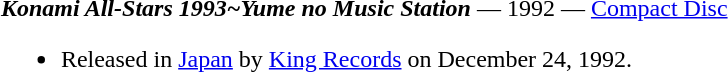<table class="toccolours" style="margin: 0 auto; width: 95%;">
<tr style="vertical-align: top;">
<td width="100%"><strong><em>Konami All-Stars 1993~Yume no Music Station</em></strong> — 1992 — <a href='#'>Compact Disc</a><br><ul><li>Released in <a href='#'>Japan</a> by <a href='#'>King Records</a> on December 24, 1992.</li></ul></td>
</tr>
</table>
